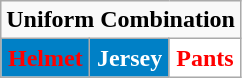<table class="wikitable"  style="display: inline-table;">
<tr>
<td align="center" Colspan="3"><strong>Uniform Combination</strong></td>
</tr>
<tr align="center">
<td style="background:#0080C6; color:red"><strong>Helmet</strong></td>
<td style="background:#0080C6; color:white"><strong>Jersey</strong></td>
<td style="background:white; color:red"><strong>Pants</strong></td>
</tr>
</table>
